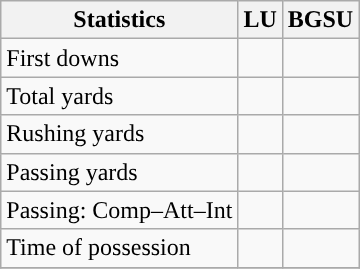<table class="wikitable" style="float: left;">
<tr>
<th>Statistics</th>
<th>LU</th>
<th>BGSU</th>
</tr>
<tr>
<td>First downs</td>
<td></td>
<td></td>
</tr>
<tr>
<td>Total yards</td>
<td></td>
<td></td>
</tr>
<tr>
<td>Rushing yards</td>
<td></td>
<td></td>
</tr>
<tr>
<td>Passing yards</td>
<td></td>
<td></td>
</tr>
<tr>
<td>Passing: Comp–Att–Int</td>
<td></td>
<td></td>
</tr>
<tr>
<td>Time of possession</td>
<td></td>
<td></td>
</tr>
<tr>
</tr>
</table>
